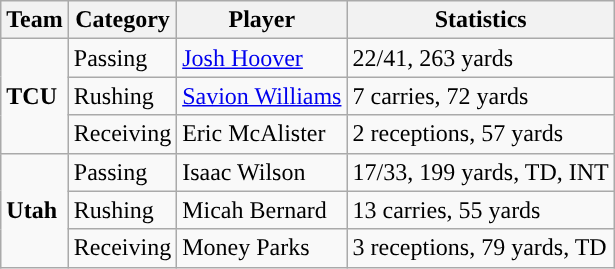<table class="wikitable" style="float: right;">
<tr>
<th>Team</th>
<th>Category</th>
<th>Player</th>
<th>Statistics</th>
</tr>
<tr>
<td rowspan=3><strong>TCU</strong></td>
<td>Passing</td>
<td><a href='#'>Josh Hoover</a></td>
<td>22/41, 263 yards</td>
</tr>
<tr>
<td>Rushing</td>
<td><a href='#'>Savion Williams</a></td>
<td>7 carries, 72 yards</td>
</tr>
<tr>
<td>Receiving</td>
<td>Eric McAlister</td>
<td>2 receptions, 57 yards</td>
</tr>
<tr>
<td rowspan=3><strong>Utah</strong></td>
<td>Passing</td>
<td>Isaac Wilson</td>
<td>17/33, 199 yards, TD, INT</td>
</tr>
<tr>
<td>Rushing</td>
<td>Micah Bernard</td>
<td>13 carries, 55 yards</td>
</tr>
<tr>
<td>Receiving</td>
<td>Money Parks</td>
<td>3 receptions, 79 yards, TD</td>
</tr>
</table>
